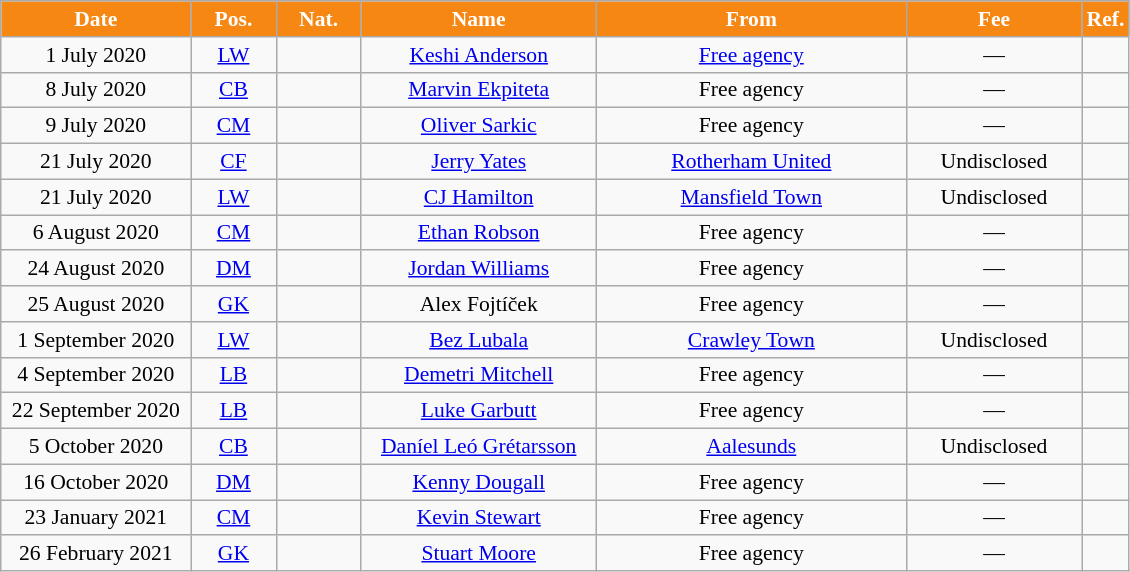<table class="wikitable"  style="text-align:center; font-size:90%; ">
<tr>
<th style="background:#F68712; color:#FFFFFF; width:120px;">Date</th>
<th style="background:#F68712; color:#FFFFFF; width:50px;">Pos.</th>
<th style="background:#F68712; color:#FFFFFF; width:50px;">Nat.</th>
<th style="background:#F68712; color:#FFFFFF; width:150px;">Name</th>
<th style="background:#F68712; color:#FFFFFF; width:200px;">From</th>
<th style="background:#F68712; color:#FFFFFF; width:110px;">Fee</th>
<th style="background:#F68712; color:#FFFFFF; width:25px;">Ref.</th>
</tr>
<tr>
<td>1 July 2020</td>
<td><a href='#'>LW</a></td>
<td></td>
<td><a href='#'>Keshi Anderson</a></td>
<td><a href='#'>Free agency</a></td>
<td>—</td>
<td></td>
</tr>
<tr>
<td>8 July 2020</td>
<td><a href='#'>CB</a></td>
<td></td>
<td><a href='#'>Marvin Ekpiteta</a></td>
<td>Free agency</td>
<td>—</td>
<td></td>
</tr>
<tr>
<td>9 July 2020</td>
<td><a href='#'>CM</a></td>
<td></td>
<td><a href='#'>Oliver Sarkic</a></td>
<td>Free agency</td>
<td>—</td>
<td></td>
</tr>
<tr>
<td>21 July 2020</td>
<td><a href='#'>CF</a></td>
<td></td>
<td><a href='#'>Jerry Yates</a></td>
<td><a href='#'>Rotherham United</a></td>
<td>Undisclosed</td>
<td></td>
</tr>
<tr>
<td>21 July 2020</td>
<td><a href='#'>LW</a></td>
<td></td>
<td><a href='#'>CJ Hamilton</a></td>
<td><a href='#'>Mansfield Town</a></td>
<td>Undisclosed</td>
<td></td>
</tr>
<tr>
<td>6 August 2020</td>
<td><a href='#'>CM</a></td>
<td></td>
<td><a href='#'>Ethan Robson</a></td>
<td>Free agency</td>
<td>—</td>
<td></td>
</tr>
<tr>
<td>24 August 2020</td>
<td><a href='#'>DM</a></td>
<td></td>
<td><a href='#'>Jordan Williams</a></td>
<td>Free agency</td>
<td>—</td>
<td></td>
</tr>
<tr>
<td>25 August 2020</td>
<td><a href='#'>GK</a></td>
<td></td>
<td>Alex Fojtíček</td>
<td>Free agency</td>
<td>—</td>
<td></td>
</tr>
<tr>
<td>1 September 2020</td>
<td><a href='#'>LW</a></td>
<td></td>
<td><a href='#'>Bez Lubala</a></td>
<td><a href='#'>Crawley Town</a></td>
<td>Undisclosed</td>
<td></td>
</tr>
<tr>
<td>4 September 2020</td>
<td><a href='#'>LB</a></td>
<td></td>
<td><a href='#'>Demetri Mitchell</a></td>
<td>Free agency</td>
<td>—</td>
<td></td>
</tr>
<tr>
<td>22 September 2020</td>
<td><a href='#'>LB</a></td>
<td></td>
<td><a href='#'>Luke Garbutt</a></td>
<td>Free agency</td>
<td>—</td>
<td></td>
</tr>
<tr>
<td>5 October 2020</td>
<td><a href='#'>CB</a></td>
<td></td>
<td><a href='#'>Daníel Leó Grétarsson</a></td>
<td><a href='#'>Aalesunds</a></td>
<td>Undisclosed</td>
<td></td>
</tr>
<tr>
<td>16 October 2020</td>
<td><a href='#'>DM</a></td>
<td></td>
<td><a href='#'>Kenny Dougall</a></td>
<td>Free agency</td>
<td>—</td>
<td></td>
</tr>
<tr>
<td>23 January 2021</td>
<td><a href='#'>CM</a></td>
<td></td>
<td><a href='#'>Kevin Stewart</a></td>
<td>Free agency</td>
<td>—</td>
<td></td>
</tr>
<tr>
<td>26 February 2021</td>
<td><a href='#'>GK</a></td>
<td></td>
<td><a href='#'>Stuart Moore</a></td>
<td>Free agency</td>
<td>—</td>
<td></td>
</tr>
</table>
